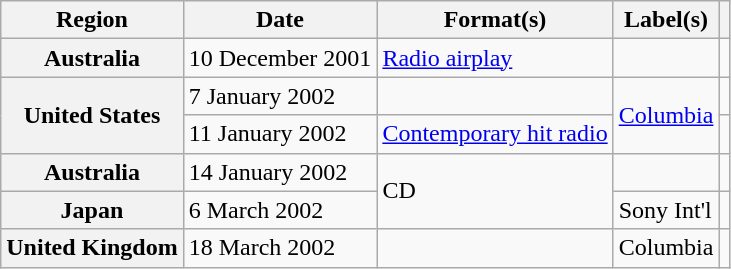<table class="wikitable plainrowheaders">
<tr>
<th scope="col">Region</th>
<th scope="col">Date</th>
<th scope="col">Format(s)</th>
<th scope="col">Label(s)</th>
<th scope="col"></th>
</tr>
<tr>
<th scope="row">Australia</th>
<td>10 December 2001</td>
<td><a href='#'>Radio airplay</a></td>
<td></td>
<td></td>
</tr>
<tr>
<th scope="row" rowspan="2">United States</th>
<td>7 January 2002</td>
<td></td>
<td rowspan="2"><a href='#'>Columbia</a></td>
<td align="center"></td>
</tr>
<tr>
<td>11 January 2002</td>
<td><a href='#'>Contemporary hit radio</a></td>
<td align="center"></td>
</tr>
<tr>
<th scope="row">Australia</th>
<td>14 January 2002</td>
<td rowspan="2">CD</td>
<td></td>
<td align="center"></td>
</tr>
<tr>
<th scope="row">Japan</th>
<td>6 March 2002</td>
<td>Sony Int'l</td>
<td align="center"></td>
</tr>
<tr>
<th scope="row">United Kingdom</th>
<td>18 March 2002</td>
<td></td>
<td>Columbia</td>
<td align="center"></td>
</tr>
</table>
